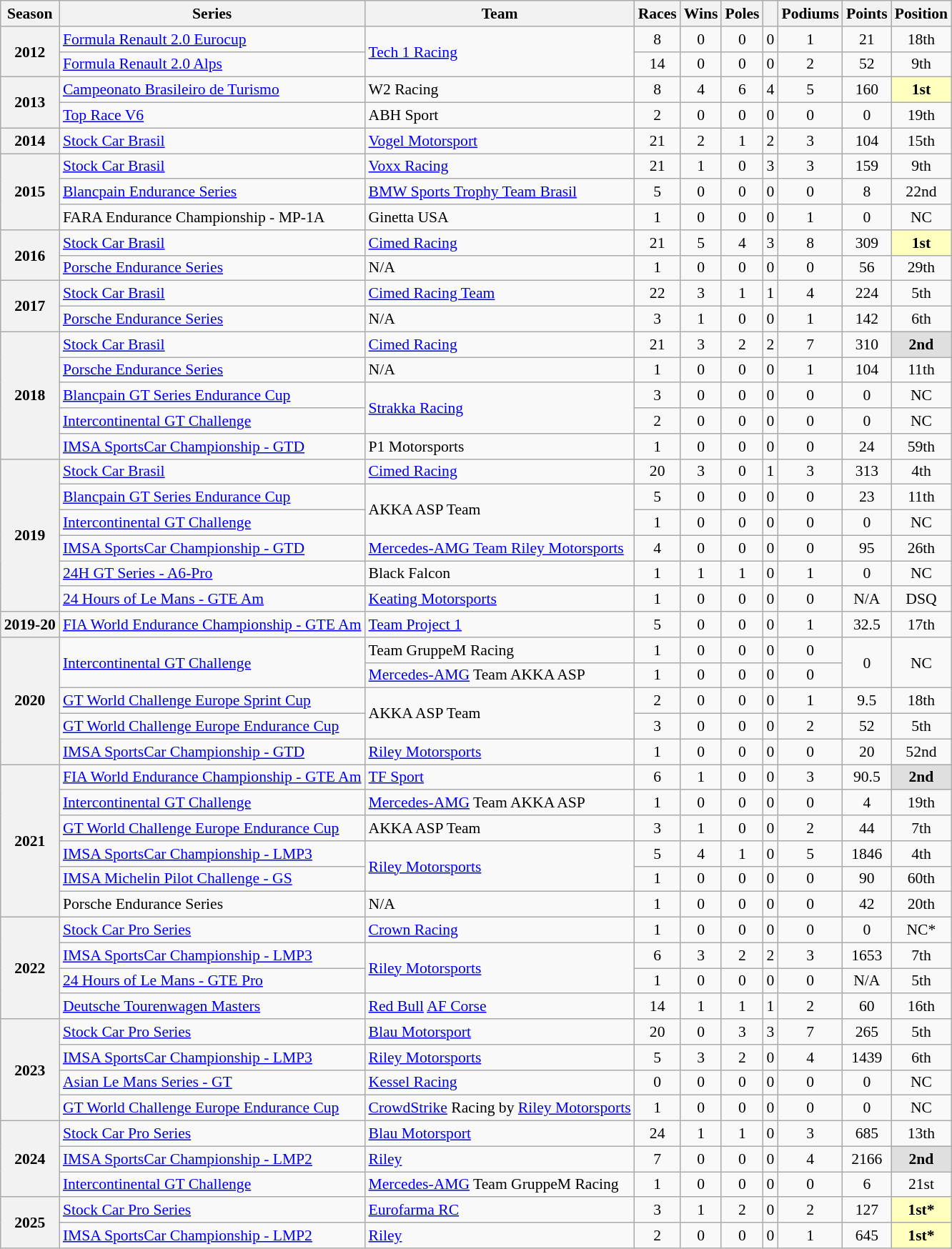<table class="wikitable" style="font-size: 90%; text-align:center">
<tr>
<th>Season</th>
<th>Series</th>
<th>Team</th>
<th>Races</th>
<th>Wins</th>
<th>Poles</th>
<th></th>
<th>Podiums</th>
<th>Points</th>
<th>Position</th>
</tr>
<tr>
<th rowspan=2>2012</th>
<td align=left><a href='#'>Formula Renault 2.0 Eurocup</a></td>
<td align=left rowspan=2><a href='#'>Tech 1 Racing</a></td>
<td>8</td>
<td>0</td>
<td>0</td>
<td>0</td>
<td>1</td>
<td>21</td>
<td>18th</td>
</tr>
<tr>
<td align=left><a href='#'>Formula Renault 2.0 Alps</a></td>
<td>14</td>
<td>0</td>
<td>0</td>
<td>0</td>
<td>2</td>
<td>52</td>
<td>9th</td>
</tr>
<tr>
<th rowspan=2>2013</th>
<td align=left><a href='#'>Campeonato Brasileiro de Turismo</a></td>
<td align=left>W2 Racing</td>
<td>8</td>
<td>4</td>
<td>6</td>
<td>4</td>
<td>5</td>
<td>160</td>
<td style="background:#FFFFBF;" align="center"><strong>1st</strong></td>
</tr>
<tr>
<td align=left><a href='#'>Top Race V6</a></td>
<td align=left>ABH Sport</td>
<td>2</td>
<td>0</td>
<td>0</td>
<td>0</td>
<td>0</td>
<td>0</td>
<td>19th</td>
</tr>
<tr>
<th>2014</th>
<td align=left><a href='#'>Stock Car Brasil</a></td>
<td align=left><a href='#'>Vogel Motorsport</a></td>
<td>21</td>
<td>2</td>
<td>1</td>
<td>2</td>
<td>3</td>
<td>104</td>
<td>15th</td>
</tr>
<tr>
<th rowspan=3>2015</th>
<td align=left><a href='#'>Stock Car Brasil</a></td>
<td align=left><a href='#'>Voxx Racing</a></td>
<td>21</td>
<td>1</td>
<td>0</td>
<td>3</td>
<td>3</td>
<td>159</td>
<td>9th</td>
</tr>
<tr>
<td align=left><a href='#'>Blancpain Endurance Series</a></td>
<td align=left><a href='#'>BMW Sports Trophy Team Brasil</a></td>
<td>5</td>
<td>0</td>
<td>0</td>
<td>0</td>
<td>0</td>
<td>8</td>
<td>22nd</td>
</tr>
<tr>
<td align=left>FARA Endurance Championship - MP-1A</td>
<td align=left>Ginetta USA</td>
<td>1</td>
<td>0</td>
<td>0</td>
<td>0</td>
<td>1</td>
<td>0</td>
<td>NC</td>
</tr>
<tr>
<th rowspan=2>2016</th>
<td align=left><a href='#'>Stock Car Brasil</a></td>
<td align=left><a href='#'>Cimed Racing</a></td>
<td>21</td>
<td>5</td>
<td>4</td>
<td>3</td>
<td>8</td>
<td>309</td>
<td style="background:#FFFFBF;" align="center"><strong>1st</strong></td>
</tr>
<tr>
<td align=left><a href='#'>Porsche Endurance Series</a></td>
<td align=left>N/A</td>
<td>1</td>
<td>0</td>
<td>0</td>
<td>0</td>
<td>0</td>
<td>56</td>
<td>29th</td>
</tr>
<tr>
<th rowspan=2>2017</th>
<td align=left><a href='#'>Stock Car Brasil</a></td>
<td align=left><a href='#'>Cimed Racing Team</a></td>
<td>22</td>
<td>3</td>
<td>1</td>
<td>1</td>
<td>4</td>
<td>224</td>
<td>5th</td>
</tr>
<tr>
<td align=left><a href='#'>Porsche Endurance Series</a></td>
<td align=left>N/A</td>
<td>3</td>
<td>1</td>
<td>0</td>
<td>0</td>
<td>1</td>
<td>142</td>
<td>6th</td>
</tr>
<tr>
<th rowspan=5>2018</th>
<td align=left><a href='#'>Stock Car Brasil</a></td>
<td align=left><a href='#'>Cimed Racing</a></td>
<td>21</td>
<td>3</td>
<td>2</td>
<td>2</td>
<td>7</td>
<td>310</td>
<td style="background:#DFDFDF;" align="center"><strong>2nd</strong></td>
</tr>
<tr>
<td align=left><a href='#'>Porsche Endurance Series</a></td>
<td align=left>N/A</td>
<td>1</td>
<td>0</td>
<td>0</td>
<td>0</td>
<td>1</td>
<td>104</td>
<td>11th</td>
</tr>
<tr>
<td align=left><a href='#'>Blancpain GT Series Endurance Cup</a></td>
<td align=left rowspan=2><a href='#'>Strakka Racing</a></td>
<td>3</td>
<td>0</td>
<td>0</td>
<td>0</td>
<td>0</td>
<td>0</td>
<td>NC</td>
</tr>
<tr>
<td align=left><a href='#'>Intercontinental GT Challenge</a></td>
<td>2</td>
<td>0</td>
<td>0</td>
<td>0</td>
<td>0</td>
<td>0</td>
<td>NC</td>
</tr>
<tr>
<td align=left><a href='#'>IMSA SportsCar Championship - GTD</a></td>
<td align=left>P1 Motorsports</td>
<td>1</td>
<td>0</td>
<td>0</td>
<td>0</td>
<td>0</td>
<td>24</td>
<td>59th</td>
</tr>
<tr>
<th rowspan="6">2019</th>
<td align=left><a href='#'>Stock Car Brasil</a></td>
<td align=left><a href='#'>Cimed Racing</a></td>
<td>20</td>
<td>3</td>
<td>0</td>
<td>1</td>
<td>3</td>
<td>313</td>
<td>4th</td>
</tr>
<tr>
<td align=left><a href='#'>Blancpain GT Series Endurance Cup</a></td>
<td align=left rowspan=2>AKKA ASP Team</td>
<td>5</td>
<td>0</td>
<td>0</td>
<td>0</td>
<td>0</td>
<td>23</td>
<td>11th</td>
</tr>
<tr>
<td align=left><a href='#'>Intercontinental GT Challenge</a></td>
<td>1</td>
<td>0</td>
<td>0</td>
<td>0</td>
<td>0</td>
<td>0</td>
<td>NC</td>
</tr>
<tr>
<td align=left><a href='#'>IMSA SportsCar Championship - GTD</a></td>
<td align=left><a href='#'>Mercedes-AMG Team Riley Motorsports</a></td>
<td>4</td>
<td>0</td>
<td>0</td>
<td>0</td>
<td>0</td>
<td>95</td>
<td>26th</td>
</tr>
<tr>
<td align=left><a href='#'>24H GT Series - A6-Pro</a></td>
<td align=left>Black Falcon</td>
<td>1</td>
<td>1</td>
<td>1</td>
<td>0</td>
<td>1</td>
<td>0</td>
<td>NC</td>
</tr>
<tr>
<td align=left><a href='#'>24 Hours of Le Mans - GTE Am</a></td>
<td align=left><a href='#'>Keating Motorsports</a></td>
<td>1</td>
<td>0</td>
<td>0</td>
<td>0</td>
<td>0</td>
<td>N/A</td>
<td>DSQ</td>
</tr>
<tr>
<th>2019-20</th>
<td align="left"><a href='#'>FIA World Endurance Championship - GTE Am</a></td>
<td align=left><a href='#'>Team Project 1</a></td>
<td>5</td>
<td>0</td>
<td>0</td>
<td>0</td>
<td>1</td>
<td>32.5</td>
<td>17th</td>
</tr>
<tr>
<th rowspan="5">2020</th>
<td rowspan="2" align="left"><a href='#'>Intercontinental GT Challenge</a></td>
<td align=left>Team GruppeM Racing</td>
<td>1</td>
<td>0</td>
<td>0</td>
<td>0</td>
<td>0</td>
<td rowspan="2">0</td>
<td rowspan="2">NC</td>
</tr>
<tr>
<td align=left><a href='#'>Mercedes-AMG</a> Team AKKA ASP</td>
<td>1</td>
<td>0</td>
<td>0</td>
<td>0</td>
<td>0</td>
</tr>
<tr>
<td align=left><a href='#'>GT World Challenge Europe Sprint Cup</a></td>
<td align=left rowspan=2>AKKA ASP Team</td>
<td>2</td>
<td>0</td>
<td>0</td>
<td>0</td>
<td>1</td>
<td>9.5</td>
<td>18th</td>
</tr>
<tr>
<td align=left><a href='#'>GT World Challenge Europe Endurance Cup</a></td>
<td>3</td>
<td>0</td>
<td>0</td>
<td>0</td>
<td>2</td>
<td>52</td>
<td>5th</td>
</tr>
<tr>
<td align=left><a href='#'>IMSA SportsCar Championship - GTD</a></td>
<td align=left><a href='#'>Riley Motorsports</a></td>
<td>1</td>
<td>0</td>
<td>0</td>
<td>0</td>
<td>0</td>
<td>20</td>
<td>52nd</td>
</tr>
<tr>
<th rowspan="6">2021</th>
<td align="left"><a href='#'>FIA World Endurance Championship - GTE Am</a></td>
<td align=left><a href='#'>TF Sport</a></td>
<td>6</td>
<td>1</td>
<td>0</td>
<td>0</td>
<td>3</td>
<td>90.5</td>
<td style="background:#DFDFDF;" align="center"><strong>2nd</strong></td>
</tr>
<tr>
<td align="left"><a href='#'>Intercontinental GT Challenge</a></td>
<td align="left"><a href='#'>Mercedes-AMG</a> Team AKKA ASP</td>
<td>1</td>
<td>0</td>
<td>0</td>
<td>0</td>
<td>0</td>
<td>4</td>
<td>19th</td>
</tr>
<tr>
<td align=left><a href='#'>GT World Challenge Europe Endurance Cup</a></td>
<td align=left>AKKA ASP Team</td>
<td>3</td>
<td>1</td>
<td>0</td>
<td>0</td>
<td>2</td>
<td>44</td>
<td>7th</td>
</tr>
<tr>
<td align=left><a href='#'>IMSA SportsCar Championship - LMP3</a></td>
<td align=left rowspan=2><a href='#'>Riley Motorsports</a></td>
<td>5</td>
<td>4</td>
<td>1</td>
<td>0</td>
<td>5</td>
<td>1846</td>
<td>4th</td>
</tr>
<tr>
<td align=left><a href='#'>IMSA Michelin Pilot Challenge - GS</a></td>
<td>1</td>
<td>0</td>
<td>0</td>
<td>0</td>
<td>0</td>
<td>90</td>
<td>60th</td>
</tr>
<tr>
<td align=left>Porsche Endurance Series</td>
<td align=left>N/A</td>
<td>1</td>
<td>0</td>
<td>0</td>
<td>0</td>
<td>0</td>
<td>42</td>
<td>20th</td>
</tr>
<tr>
<th rowspan="4">2022</th>
<td align=left><a href='#'>Stock Car Pro Series</a></td>
<td align=left><a href='#'>Crown Racing</a></td>
<td>1</td>
<td>0</td>
<td>0</td>
<td>0</td>
<td>0</td>
<td>0</td>
<td>NC*</td>
</tr>
<tr>
<td align=left><a href='#'>IMSA SportsCar Championship - LMP3</a></td>
<td rowspan="2" align="left"><a href='#'>Riley Motorsports</a></td>
<td>6</td>
<td>3</td>
<td>2</td>
<td>2</td>
<td>3</td>
<td>1653</td>
<td>7th</td>
</tr>
<tr>
<td align=left><a href='#'>24 Hours of Le Mans - GTE Pro</a></td>
<td>1</td>
<td>0</td>
<td>0</td>
<td>0</td>
<td>0</td>
<td>N/A</td>
<td>5th</td>
</tr>
<tr>
<td align=left><a href='#'>Deutsche Tourenwagen Masters</a></td>
<td align=left><a href='#'>Red Bull</a> <a href='#'>AF Corse</a></td>
<td>14</td>
<td>1</td>
<td>1</td>
<td>1</td>
<td>2</td>
<td>60</td>
<td>16th</td>
</tr>
<tr>
<th rowspan="4">2023</th>
<td align="left"><a href='#'>Stock Car Pro Series</a></td>
<td align="left"><a href='#'>Blau Motorsport</a></td>
<td>20</td>
<td>0</td>
<td>3</td>
<td>3</td>
<td>7</td>
<td>265</td>
<td>5th</td>
</tr>
<tr>
<td align="left"><a href='#'>IMSA SportsCar Championship - LMP3</a></td>
<td align="left"><a href='#'>Riley Motorsports</a></td>
<td>5</td>
<td>3</td>
<td>2</td>
<td>0</td>
<td>4</td>
<td>1439</td>
<td>6th</td>
</tr>
<tr>
<td align=left><a href='#'>Asian Le Mans Series - GT</a></td>
<td align=left><a href='#'>Kessel Racing</a></td>
<td>0</td>
<td>0</td>
<td>0</td>
<td>0</td>
<td>0</td>
<td>0</td>
<td>NC</td>
</tr>
<tr>
<td align=left><a href='#'>GT World Challenge Europe Endurance Cup</a></td>
<td align=left><a href='#'>CrowdStrike</a> Racing by <a href='#'>Riley Motorsports</a></td>
<td>1</td>
<td>0</td>
<td>0</td>
<td>0</td>
<td>0</td>
<td>0</td>
<td>NC</td>
</tr>
<tr>
<th rowspan=3>2024</th>
<td align=left><a href='#'>Stock Car Pro Series</a></td>
<td align=left><a href='#'>Blau Motorsport</a></td>
<td>24</td>
<td>1</td>
<td>1</td>
<td>0</td>
<td>3</td>
<td>685</td>
<td>13th</td>
</tr>
<tr>
<td align=left><a href='#'>IMSA SportsCar Championship - LMP2</a></td>
<td align=left><a href='#'>Riley</a></td>
<td>7</td>
<td>0</td>
<td>0</td>
<td>0</td>
<td>4</td>
<td>2166</td>
<td style="background:#DFDFDF;"><strong>2nd</strong></td>
</tr>
<tr>
<td align=left><a href='#'>Intercontinental GT Challenge</a></td>
<td align=left><a href='#'>Mercedes-AMG</a> Team GruppeM Racing</td>
<td>1</td>
<td>0</td>
<td>0</td>
<td>0</td>
<td>0</td>
<td>6</td>
<td>21st</td>
</tr>
<tr>
<th rowspan=2>2025</th>
<td align=left><a href='#'>Stock Car Pro Series</a></td>
<td align=left><a href='#'>Eurofarma RC</a></td>
<td>3</td>
<td>1</td>
<td>2</td>
<td>0</td>
<td>2</td>
<td>127</td>
<td style="background:#FFFFBF;"><strong>1st*</strong></td>
</tr>
<tr>
<td align=left><a href='#'>IMSA SportsCar Championship - LMP2</a></td>
<td align=left><a href='#'>Riley</a></td>
<td>2</td>
<td>0</td>
<td>0</td>
<td>0</td>
<td>1</td>
<td>645</td>
<td style="background:#FFFFBF;"><strong>1st*</strong></td>
</tr>
</table>
